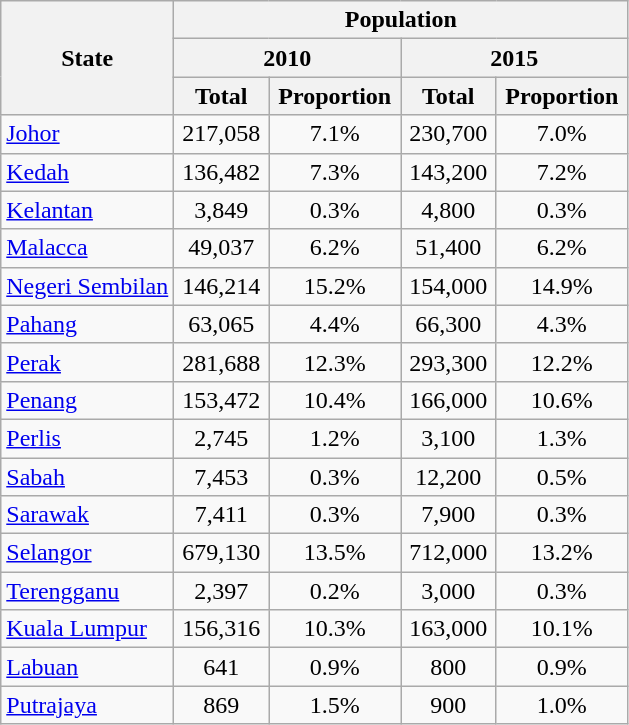<table class="wikitable sortable" style="text-align:center;">
<tr>
<th rowspan="3">State</th>
<th colspan="4">Population</th>
</tr>
<tr>
<th colspan="2" style= "width:9em;">2010</th>
<th colspan="2" style="width:9em;">2015</th>
</tr>
<tr>
<th>Total</th>
<th>Proportion</th>
<th>Total</th>
<th>Proportion</th>
</tr>
<tr>
<td style="text-align:left;"><a href='#'>Johor</a></td>
<td>217,058</td>
<td>7.1%</td>
<td>230,700</td>
<td>7.0%</td>
</tr>
<tr>
<td style="text-align:left;"><a href='#'>Kedah</a></td>
<td>136,482</td>
<td>7.3%</td>
<td>143,200</td>
<td>7.2%</td>
</tr>
<tr>
<td style="text-align:left;"><a href='#'>Kelantan</a></td>
<td>3,849</td>
<td>0.3%</td>
<td>4,800</td>
<td>0.3%</td>
</tr>
<tr>
<td style="text-align:left;"><a href='#'>Malacca</a></td>
<td>49,037</td>
<td>6.2%</td>
<td>51,400</td>
<td>6.2%</td>
</tr>
<tr>
<td style="text-align:left;"><a href='#'>Negeri Sembilan</a></td>
<td>146,214</td>
<td>15.2%</td>
<td>154,000</td>
<td>14.9%</td>
</tr>
<tr>
<td style="text-align:left;"><a href='#'>Pahang</a></td>
<td>63,065</td>
<td>4.4%</td>
<td>66,300</td>
<td>4.3%</td>
</tr>
<tr>
<td style="text-align:left;"><a href='#'>Perak</a></td>
<td>281,688</td>
<td>12.3%</td>
<td>293,300</td>
<td>12.2%</td>
</tr>
<tr>
<td style="text-align:left;"><a href='#'>Penang</a></td>
<td>153,472</td>
<td>10.4%</td>
<td>166,000</td>
<td>10.6%</td>
</tr>
<tr>
<td style="text-align:left;"><a href='#'>Perlis</a></td>
<td>2,745</td>
<td>1.2%</td>
<td>3,100</td>
<td>1.3%</td>
</tr>
<tr>
<td style="text-align:left;"><a href='#'>Sabah</a></td>
<td>7,453</td>
<td>0.3%</td>
<td>12,200</td>
<td>0.5%</td>
</tr>
<tr>
<td style="text-align:left;"><a href='#'>Sarawak</a></td>
<td>7,411</td>
<td>0.3%</td>
<td>7,900</td>
<td>0.3%</td>
</tr>
<tr>
<td style="text-align:left;"><a href='#'>Selangor</a></td>
<td>679,130</td>
<td>13.5%</td>
<td>712,000</td>
<td>13.2%</td>
</tr>
<tr>
<td style="text-align:left;"><a href='#'>Terengganu</a></td>
<td>2,397</td>
<td>0.2%</td>
<td>3,000</td>
<td>0.3%</td>
</tr>
<tr>
<td style="text-align:left;"><a href='#'>Kuala Lumpur</a></td>
<td>156,316</td>
<td>10.3%</td>
<td>163,000</td>
<td>10.1%</td>
</tr>
<tr>
<td style="text-align:left;"><a href='#'>Labuan</a></td>
<td>641</td>
<td>0.9%</td>
<td>800</td>
<td>0.9%</td>
</tr>
<tr>
<td style="text-align:left;"><a href='#'>Putrajaya</a></td>
<td>869</td>
<td>1.5%</td>
<td>900</td>
<td>1.0%</td>
</tr>
</table>
